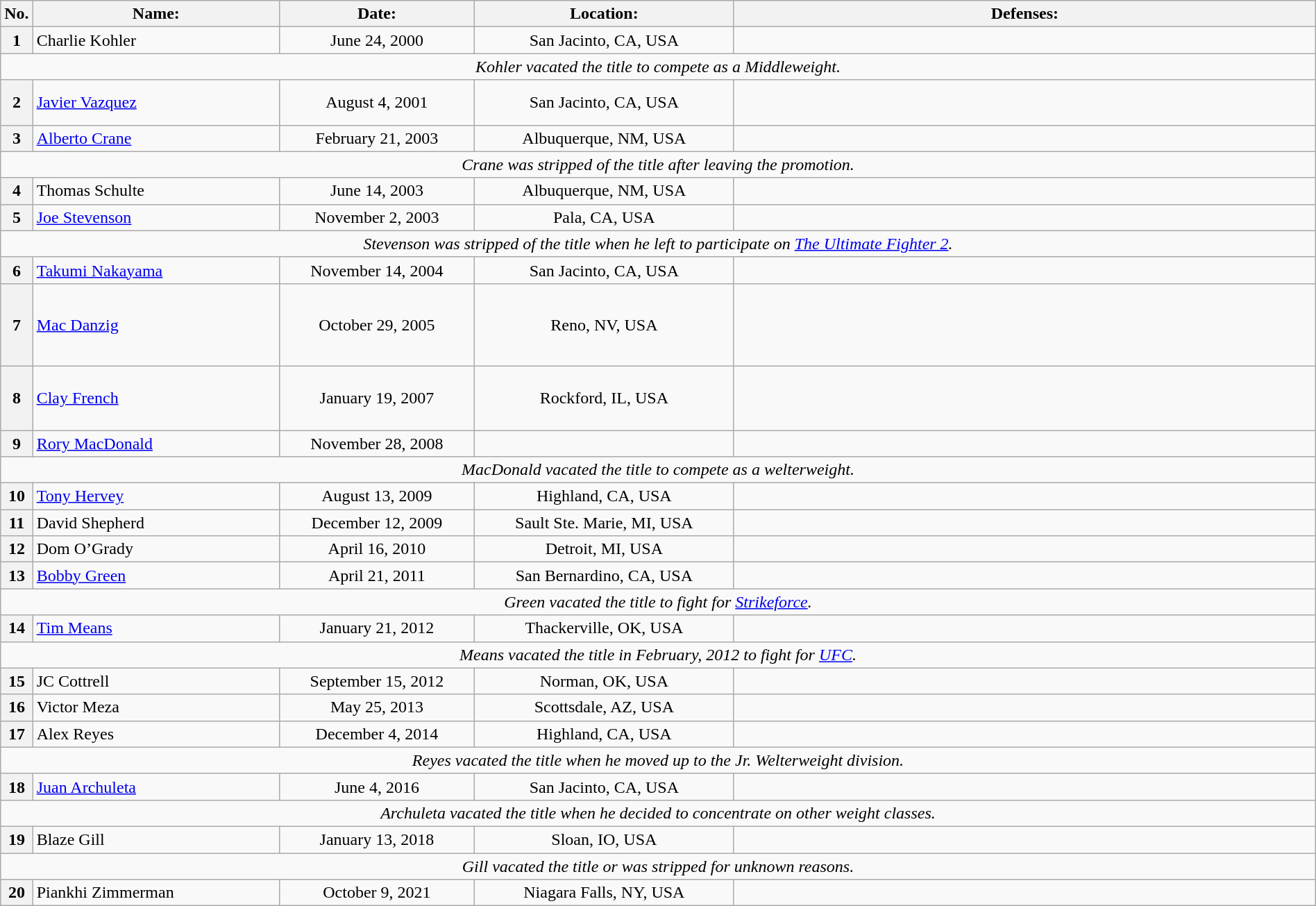<table class="wikitable" width=100%>
<tr>
<th width=1%>No.</th>
<th width=19%>Name:</th>
<th width=15%>Date:</th>
<th width=20%>Location:</th>
<th width=45%>Defenses:</th>
</tr>
<tr>
<th>1</th>
<td align=left> Charlie Kohler<br></td>
<td align=center>June 24, 2000<br></td>
<td align=center>San Jacinto, CA, USA</td>
<td></td>
</tr>
<tr>
<td align="center" colspan="5"><em>Kohler vacated the title to compete as a Middleweight.</em></td>
</tr>
<tr>
<th>2</th>
<td align=left> <a href='#'>Javier Vazquez</a><br></td>
<td align=center>August 4, 2001<br></td>
<td align=center>San Jacinto, CA, USA</td>
<td><br><br>
</td>
</tr>
<tr>
<th>3</th>
<td align=left> <a href='#'>Alberto Crane</a></td>
<td align=center>February 21, 2003<br></td>
<td align=center>Albuquerque, NM, USA</td>
<td></td>
</tr>
<tr>
<td align="center" colspan="5"><em>Crane was stripped of the title after leaving the promotion.</em></td>
</tr>
<tr>
<th>4</th>
<td align=left> Thomas Schulte<br></td>
<td align=center>June 14, 2003<br></td>
<td align=center>Albuquerque, NM, USA</td>
<td></td>
</tr>
<tr>
<th>5</th>
<td align=left> <a href='#'>Joe Stevenson</a></td>
<td align=center>November 2, 2003<br></td>
<td align=center>Pala, CA, USA</td>
<td></td>
</tr>
<tr>
<td align="center" colspan="5"><em>Stevenson was stripped of the title when he left to participate on <a href='#'>The Ultimate Fighter 2</a>.</em></td>
</tr>
<tr>
<th>6</th>
<td align=left> <a href='#'>Takumi Nakayama</a><br></td>
<td align=center>November 14, 2004<br></td>
<td align=center>San Jacinto, CA, USA</td>
<td></td>
</tr>
<tr>
<th>7</th>
<td align=left> <a href='#'>Mac Danzig</a><br></td>
<td align=center>October 29, 2005<br></td>
<td align=center>Reno, NV, USA</td>
<td><br><br>
<br>
<br>
</td>
</tr>
<tr>
<th>8</th>
<td align=left> <a href='#'>Clay French</a><br></td>
<td align=center>January 19, 2007<br></td>
<td align=center>Rockford, IL, USA</td>
<td><br><br>
<br>
</td>
</tr>
<tr>
<th>9</th>
<td align=left> <a href='#'>Rory MacDonald</a></td>
<td align=center>November 28, 2008<br></td>
<td></td>
<td></td>
</tr>
<tr>
<td align="center" colspan="5"><em>MacDonald vacated the title to compete as a welterweight.</em></td>
</tr>
<tr>
<th>10</th>
<td align=left> <a href='#'>Tony Hervey</a><br></td>
<td align=center>August 13, 2009<br></td>
<td align=center>Highland, CA, USA</td>
<td></td>
</tr>
<tr>
<th>11</th>
<td align=left> David Shepherd</td>
<td align=center>December 12, 2009<br></td>
<td align=center>Sault Ste. Marie, MI, USA</td>
<td></td>
</tr>
<tr>
<th>12</th>
<td align=left> Dom O’Grady</td>
<td align=center>April 16, 2010<br></td>
<td align=center>Detroit, MI, USA</td>
<td></td>
</tr>
<tr>
<th>13</th>
<td align=left> <a href='#'>Bobby Green</a></td>
<td align=center>April 21, 2011<br></td>
<td align=center>San Bernardino, CA, USA</td>
<td></td>
</tr>
<tr>
<td align="center" colspan="5"><em>Green vacated the title to fight for <a href='#'>Strikeforce</a>.</em></td>
</tr>
<tr>
<th>14</th>
<td align=left> <a href='#'>Tim Means</a><br></td>
<td align=center>January 21, 2012<br></td>
<td align=center>Thackerville, OK, USA</td>
<td></td>
</tr>
<tr>
<td align="center" colspan="5"><em>Means vacated the title in February, 2012 to fight for <a href='#'>UFC</a>.</em></td>
</tr>
<tr>
<th>15</th>
<td align=left> JC Cottrell<br></td>
<td align=center>September 15, 2012<br></td>
<td align=center>Norman, OK, USA</td>
<td></td>
</tr>
<tr>
<th>16</th>
<td align=left> Victor Meza</td>
<td align=center>May 25, 2013<br></td>
<td align=center>Scottsdale, AZ, USA</td>
<td><br></td>
</tr>
<tr>
<th>17</th>
<td align=left> Alex Reyes</td>
<td align=center>December 4, 2014<br></td>
<td align=center>Highland, CA, USA</td>
<td><br></td>
</tr>
<tr>
<td align="center" colspan="5"><em>Reyes vacated the title when he moved up to the Jr. Welterweight division.</em></td>
</tr>
<tr>
<th>18</th>
<td align=left> <a href='#'>Juan Archuleta</a><br></td>
<td align=center>June 4, 2016<br></td>
<td align=center>San Jacinto, CA, USA</td>
<td></td>
</tr>
<tr>
<td align="center" colspan="5"><em>Archuleta vacated the title when he decided to concentrate on other weight classes.</em></td>
</tr>
<tr>
<th>19</th>
<td align=left> Blaze Gill<br></td>
<td align=center>January 13, 2018<br></td>
<td align=center>Sloan, IO, USA</td>
<td></td>
</tr>
<tr>
<td align="center" colspan="5"><em>Gill vacated the title or was stripped for unknown reasons.</em></td>
</tr>
<tr>
<th>20</th>
<td align=left> Piankhi Zimmerman<br></td>
<td align=center>October 9, 2021<br></td>
<td align=center>Niagara Falls, NY, USA</td>
<td></td>
</tr>
</table>
